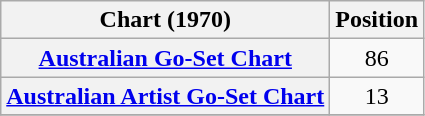<table class="wikitable sortable plainrowheaders">
<tr>
<th scope="col">Chart (1970)</th>
<th scope="col">Position</th>
</tr>
<tr>
<th scope="row"><a href='#'>Australian Go-Set Chart</a></th>
<td style="text-align:center;">86</td>
</tr>
<tr>
<th scope="row"><a href='#'>Australian Artist Go-Set Chart</a></th>
<td style="text-align:center;">13</td>
</tr>
<tr>
</tr>
</table>
